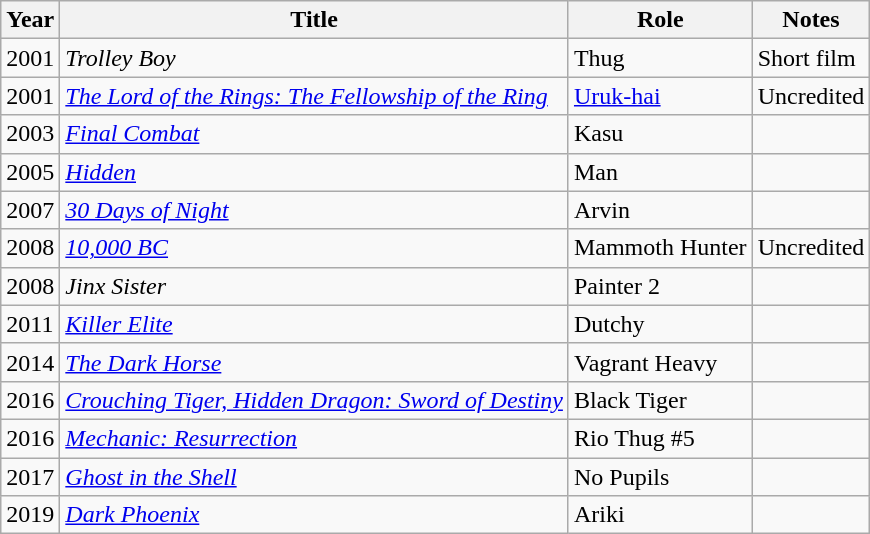<table class = "wikitable sortable">
<tr>
<th>Year</th>
<th>Title</th>
<th>Role</th>
<th>Notes</th>
</tr>
<tr>
<td>2001</td>
<td><em>Trolley Boy</em></td>
<td>Thug</td>
<td>Short film</td>
</tr>
<tr>
<td>2001</td>
<td><em><a href='#'>The Lord of the Rings: The Fellowship of the Ring</a></em></td>
<td><a href='#'>Uruk-hai</a></td>
<td>Uncredited</td>
</tr>
<tr>
<td>2003</td>
<td><em><a href='#'>Final Combat</a></em></td>
<td>Kasu</td>
<td></td>
</tr>
<tr>
<td>2005</td>
<td><em><a href='#'>Hidden</a></em></td>
<td>Man</td>
<td></td>
</tr>
<tr>
<td>2007</td>
<td><em><a href='#'>30 Days of Night</a></em></td>
<td>Arvin</td>
<td></td>
</tr>
<tr>
<td>2008</td>
<td><em><a href='#'>10,000 BC</a></em></td>
<td>Mammoth Hunter</td>
<td>Uncredited</td>
</tr>
<tr>
<td>2008</td>
<td><em>Jinx Sister</em></td>
<td>Painter 2</td>
<td></td>
</tr>
<tr>
<td>2011</td>
<td><em><a href='#'>Killer Elite</a></em></td>
<td>Dutchy</td>
<td></td>
</tr>
<tr>
<td>2014</td>
<td><em><a href='#'>The Dark Horse</a></em></td>
<td>Vagrant Heavy</td>
<td></td>
</tr>
<tr>
<td>2016</td>
<td><em><a href='#'>Crouching Tiger, Hidden Dragon: Sword of Destiny</a></em></td>
<td>Black Tiger</td>
<td></td>
</tr>
<tr>
<td>2016</td>
<td><em><a href='#'>Mechanic: Resurrection</a></em></td>
<td>Rio Thug #5</td>
<td></td>
</tr>
<tr>
<td>2017</td>
<td><em><a href='#'>Ghost in the Shell</a></em></td>
<td>No Pupils</td>
<td></td>
</tr>
<tr>
<td>2019</td>
<td><em><a href='#'>Dark Phoenix</a></em></td>
<td>Ariki</td>
<td></td>
</tr>
</table>
